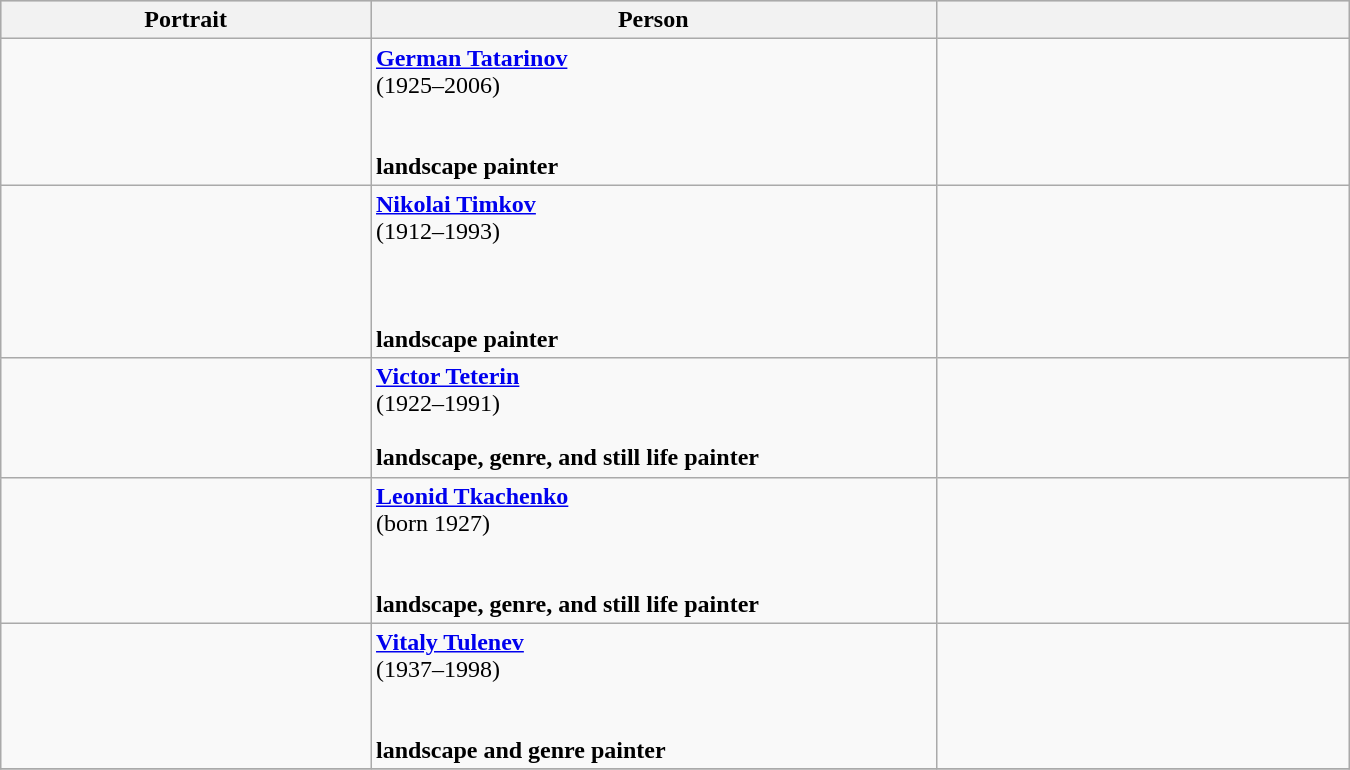<table class="wikitable" width=900pt>
<tr bgcolor="#cccccc">
<th width=17%>Portrait</th>
<th width=26%>Person</th>
<th width=19%></th>
</tr>
<tr>
<td align=center></td>
<td><strong><a href='#'>German Tatarinov</a></strong><br>(1925–2006)<br><br><br><strong>landscape painter</strong></td>
<td align=center></td>
</tr>
<tr>
<td align=center></td>
<td><strong><a href='#'>Nikolai Timkov</a></strong> <br>(1912–1993)<br><br><br><br><strong>landscape painter</strong></td>
<td align=center></td>
</tr>
<tr>
<td align=center></td>
<td><strong><a href='#'>Victor Teterin</a></strong> <br>(1922–1991)<br><br><strong>landscape, genre, and still life painter</strong></td>
<td align=center></td>
</tr>
<tr>
<td align=center></td>
<td><strong><a href='#'>Leonid Tkachenko</a></strong> <br>(born 1927)<br><br><br><strong>landscape, genre, and still life painter</strong></td>
<td align=center></td>
</tr>
<tr>
<td align=center></td>
<td><strong><a href='#'>Vitaly Tulenev</a></strong> <br>(1937–1998)<br><br><br><strong>landscape and genre painter</strong></td>
<td align=center></td>
</tr>
<tr>
</tr>
</table>
